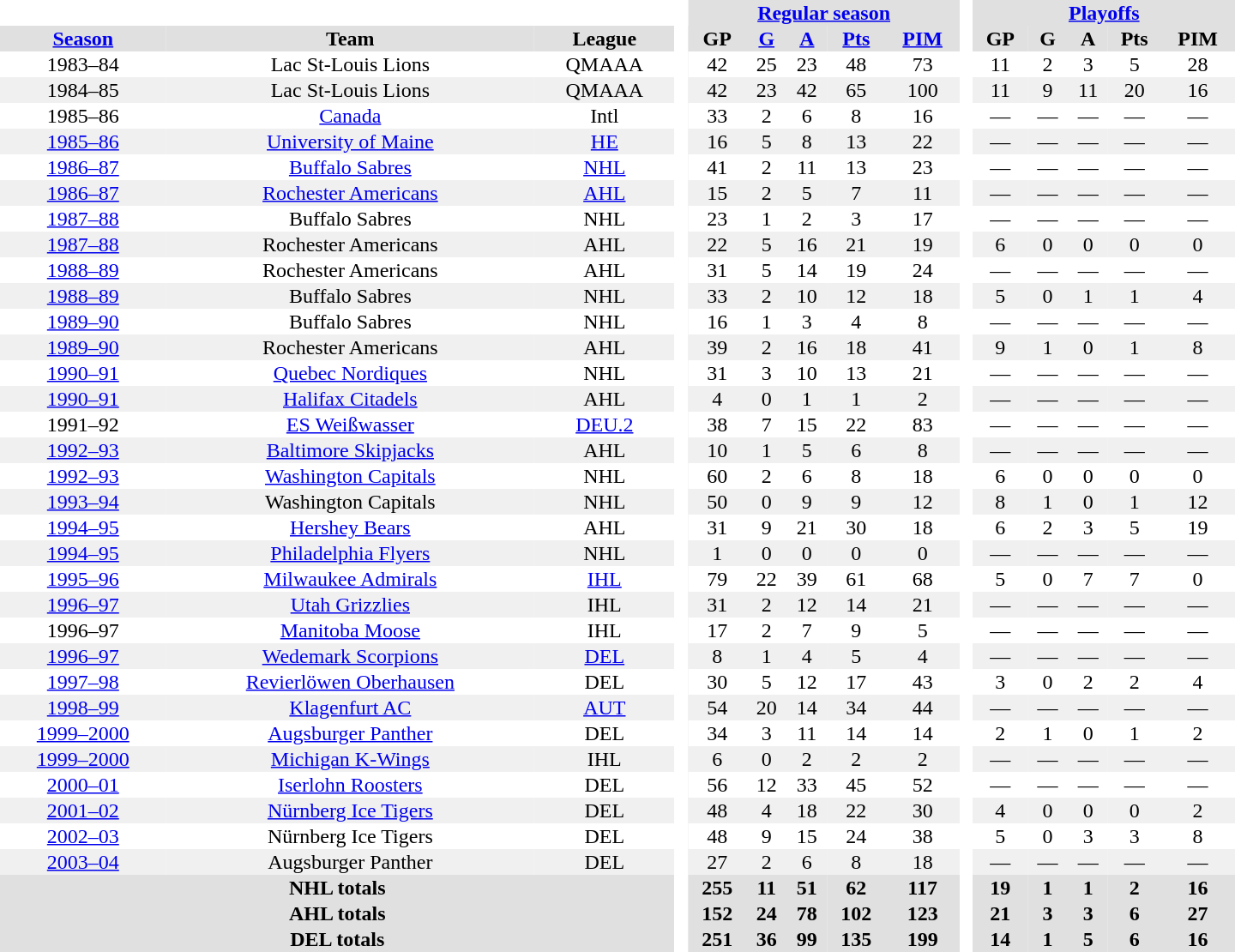<table border="0" cellpadding="1" cellspacing="0" style="text-align:center; width:60em">
<tr bgcolor="#e0e0e0">
<th colspan="3" bgcolor="#ffffff"> </th>
<th rowspan="99" bgcolor="#ffffff"> </th>
<th colspan="5"><a href='#'>Regular season</a></th>
<th rowspan="99" bgcolor="#ffffff"> </th>
<th colspan="5"><a href='#'>Playoffs</a></th>
</tr>
<tr bgcolor="#e0e0e0">
<th><a href='#'>Season</a></th>
<th>Team</th>
<th>League</th>
<th>GP</th>
<th><a href='#'>G</a></th>
<th><a href='#'>A</a></th>
<th><a href='#'>Pts</a></th>
<th><a href='#'>PIM</a></th>
<th>GP</th>
<th>G</th>
<th>A</th>
<th>Pts</th>
<th>PIM</th>
</tr>
<tr>
<td>1983–84</td>
<td>Lac St-Louis Lions</td>
<td>QMAAA</td>
<td>42</td>
<td>25</td>
<td>23</td>
<td>48</td>
<td>73</td>
<td>11</td>
<td>2</td>
<td>3</td>
<td>5</td>
<td>28</td>
</tr>
<tr style="background:#f0f0f0;">
<td>1984–85</td>
<td>Lac St-Louis Lions</td>
<td>QMAAA</td>
<td>42</td>
<td>23</td>
<td>42</td>
<td>65</td>
<td>100</td>
<td>11</td>
<td>9</td>
<td>11</td>
<td>20</td>
<td>16</td>
</tr>
<tr>
<td>1985–86</td>
<td><a href='#'>Canada</a></td>
<td>Intl</td>
<td>33</td>
<td>2</td>
<td>6</td>
<td>8</td>
<td>16</td>
<td>—</td>
<td>—</td>
<td>—</td>
<td>—</td>
<td>—</td>
</tr>
<tr style="background:#f0f0f0;">
<td><a href='#'>1985–86</a></td>
<td><a href='#'>University of Maine</a></td>
<td><a href='#'>HE</a></td>
<td>16</td>
<td>5</td>
<td>8</td>
<td>13</td>
<td>22</td>
<td>—</td>
<td>—</td>
<td>—</td>
<td>—</td>
<td>—</td>
</tr>
<tr>
<td><a href='#'>1986–87</a></td>
<td><a href='#'>Buffalo Sabres</a></td>
<td><a href='#'>NHL</a></td>
<td>41</td>
<td>2</td>
<td>11</td>
<td>13</td>
<td>23</td>
<td>—</td>
<td>—</td>
<td>—</td>
<td>—</td>
<td>—</td>
</tr>
<tr style="background:#f0f0f0;">
<td><a href='#'>1986–87</a></td>
<td><a href='#'>Rochester Americans</a></td>
<td><a href='#'>AHL</a></td>
<td>15</td>
<td>2</td>
<td>5</td>
<td>7</td>
<td>11</td>
<td>—</td>
<td>—</td>
<td>—</td>
<td>—</td>
<td>—</td>
</tr>
<tr>
<td><a href='#'>1987–88</a></td>
<td>Buffalo Sabres</td>
<td>NHL</td>
<td>23</td>
<td>1</td>
<td>2</td>
<td>3</td>
<td>17</td>
<td>—</td>
<td>—</td>
<td>—</td>
<td>—</td>
<td>—</td>
</tr>
<tr style="background:#f0f0f0;">
<td><a href='#'>1987–88</a></td>
<td>Rochester Americans</td>
<td>AHL</td>
<td>22</td>
<td>5</td>
<td>16</td>
<td>21</td>
<td>19</td>
<td>6</td>
<td>0</td>
<td>0</td>
<td>0</td>
<td>0</td>
</tr>
<tr>
<td><a href='#'>1988–89</a></td>
<td>Rochester Americans</td>
<td>AHL</td>
<td>31</td>
<td>5</td>
<td>14</td>
<td>19</td>
<td>24</td>
<td>—</td>
<td>—</td>
<td>—</td>
<td>—</td>
<td>—</td>
</tr>
<tr style="background:#f0f0f0;">
<td><a href='#'>1988–89</a></td>
<td>Buffalo Sabres</td>
<td>NHL</td>
<td>33</td>
<td>2</td>
<td>10</td>
<td>12</td>
<td>18</td>
<td>5</td>
<td>0</td>
<td>1</td>
<td>1</td>
<td>4</td>
</tr>
<tr>
<td><a href='#'>1989–90</a></td>
<td>Buffalo Sabres</td>
<td>NHL</td>
<td>16</td>
<td>1</td>
<td>3</td>
<td>4</td>
<td>8</td>
<td>—</td>
<td>—</td>
<td>—</td>
<td>—</td>
<td>—</td>
</tr>
<tr style="background:#f0f0f0;">
<td><a href='#'>1989–90</a></td>
<td>Rochester Americans</td>
<td>AHL</td>
<td>39</td>
<td>2</td>
<td>16</td>
<td>18</td>
<td>41</td>
<td>9</td>
<td>1</td>
<td>0</td>
<td>1</td>
<td>8</td>
</tr>
<tr>
<td><a href='#'>1990–91</a></td>
<td><a href='#'>Quebec Nordiques</a></td>
<td>NHL</td>
<td>31</td>
<td>3</td>
<td>10</td>
<td>13</td>
<td>21</td>
<td>—</td>
<td>—</td>
<td>—</td>
<td>—</td>
<td>—</td>
</tr>
<tr style="background:#f0f0f0;">
<td><a href='#'>1990–91</a></td>
<td><a href='#'>Halifax Citadels</a></td>
<td>AHL</td>
<td>4</td>
<td>0</td>
<td>1</td>
<td>1</td>
<td>2</td>
<td>—</td>
<td>—</td>
<td>—</td>
<td>—</td>
<td>—</td>
</tr>
<tr>
<td>1991–92</td>
<td><a href='#'>ES Weißwasser</a></td>
<td><a href='#'>DEU.2</a></td>
<td>38</td>
<td>7</td>
<td>15</td>
<td>22</td>
<td>83</td>
<td>—</td>
<td>—</td>
<td>—</td>
<td>—</td>
<td>—</td>
</tr>
<tr style="background:#f0f0f0;">
<td><a href='#'>1992–93</a></td>
<td><a href='#'>Baltimore Skipjacks</a></td>
<td>AHL</td>
<td>10</td>
<td>1</td>
<td>5</td>
<td>6</td>
<td>8</td>
<td>—</td>
<td>—</td>
<td>—</td>
<td>—</td>
<td>—</td>
</tr>
<tr>
<td><a href='#'>1992–93</a></td>
<td><a href='#'>Washington Capitals</a></td>
<td>NHL</td>
<td>60</td>
<td>2</td>
<td>6</td>
<td>8</td>
<td>18</td>
<td>6</td>
<td>0</td>
<td>0</td>
<td>0</td>
<td>0</td>
</tr>
<tr style="background:#f0f0f0;">
<td><a href='#'>1993–94</a></td>
<td>Washington Capitals</td>
<td>NHL</td>
<td>50</td>
<td>0</td>
<td>9</td>
<td>9</td>
<td>12</td>
<td>8</td>
<td>1</td>
<td>0</td>
<td>1</td>
<td>12</td>
</tr>
<tr>
<td><a href='#'>1994–95</a></td>
<td><a href='#'>Hershey Bears</a></td>
<td>AHL</td>
<td>31</td>
<td>9</td>
<td>21</td>
<td>30</td>
<td>18</td>
<td>6</td>
<td>2</td>
<td>3</td>
<td>5</td>
<td>19</td>
</tr>
<tr style="background:#f0f0f0;">
<td><a href='#'>1994–95</a></td>
<td><a href='#'>Philadelphia Flyers</a></td>
<td>NHL</td>
<td>1</td>
<td>0</td>
<td>0</td>
<td>0</td>
<td>0</td>
<td>—</td>
<td>—</td>
<td>—</td>
<td>—</td>
<td>—</td>
</tr>
<tr>
<td><a href='#'>1995–96</a></td>
<td><a href='#'>Milwaukee Admirals</a></td>
<td><a href='#'>IHL</a></td>
<td>79</td>
<td>22</td>
<td>39</td>
<td>61</td>
<td>68</td>
<td>5</td>
<td>0</td>
<td>7</td>
<td>7</td>
<td>0</td>
</tr>
<tr style="background:#f0f0f0;">
<td><a href='#'>1996–97</a></td>
<td><a href='#'>Utah Grizzlies</a></td>
<td>IHL</td>
<td>31</td>
<td>2</td>
<td>12</td>
<td>14</td>
<td>21</td>
<td>—</td>
<td>—</td>
<td>—</td>
<td>—</td>
<td>—</td>
</tr>
<tr>
<td>1996–97</td>
<td><a href='#'>Manitoba Moose</a></td>
<td>IHL</td>
<td>17</td>
<td>2</td>
<td>7</td>
<td>9</td>
<td>5</td>
<td>—</td>
<td>—</td>
<td>—</td>
<td>—</td>
<td>—</td>
</tr>
<tr style="background:#f0f0f0;">
<td><a href='#'>1996–97</a></td>
<td><a href='#'>Wedemark Scorpions</a></td>
<td><a href='#'>DEL</a></td>
<td>8</td>
<td>1</td>
<td>4</td>
<td>5</td>
<td>4</td>
<td>—</td>
<td>—</td>
<td>—</td>
<td>—</td>
<td>—</td>
</tr>
<tr>
<td><a href='#'>1997–98</a></td>
<td><a href='#'>Revierlöwen Oberhausen</a></td>
<td>DEL</td>
<td>30</td>
<td>5</td>
<td>12</td>
<td>17</td>
<td>43</td>
<td>3</td>
<td>0</td>
<td>2</td>
<td>2</td>
<td>4</td>
</tr>
<tr style="background:#f0f0f0;">
<td><a href='#'>1998–99</a></td>
<td><a href='#'>Klagenfurt AC</a></td>
<td><a href='#'>AUT</a></td>
<td>54</td>
<td>20</td>
<td>14</td>
<td>34</td>
<td>44</td>
<td>—</td>
<td>—</td>
<td>—</td>
<td>—</td>
<td>—</td>
</tr>
<tr>
<td><a href='#'>1999–2000</a></td>
<td><a href='#'>Augsburger Panther</a></td>
<td>DEL</td>
<td>34</td>
<td>3</td>
<td>11</td>
<td>14</td>
<td>14</td>
<td>2</td>
<td>1</td>
<td>0</td>
<td>1</td>
<td>2</td>
</tr>
<tr style="background:#f0f0f0;">
<td><a href='#'>1999–2000</a></td>
<td><a href='#'>Michigan K-Wings</a></td>
<td>IHL</td>
<td>6</td>
<td>0</td>
<td>2</td>
<td>2</td>
<td>2</td>
<td>—</td>
<td>—</td>
<td>—</td>
<td>—</td>
<td>—</td>
</tr>
<tr>
<td><a href='#'>2000–01</a></td>
<td><a href='#'>Iserlohn Roosters</a></td>
<td>DEL</td>
<td>56</td>
<td>12</td>
<td>33</td>
<td>45</td>
<td>52</td>
<td>—</td>
<td>—</td>
<td>—</td>
<td>—</td>
<td>—</td>
</tr>
<tr style="background:#f0f0f0;">
<td><a href='#'>2001–02</a></td>
<td><a href='#'>Nürnberg Ice Tigers</a></td>
<td>DEL</td>
<td>48</td>
<td>4</td>
<td>18</td>
<td>22</td>
<td>30</td>
<td>4</td>
<td>0</td>
<td>0</td>
<td>0</td>
<td>2</td>
</tr>
<tr>
<td><a href='#'>2002–03</a></td>
<td>Nürnberg Ice Tigers</td>
<td>DEL</td>
<td>48</td>
<td>9</td>
<td>15</td>
<td>24</td>
<td>38</td>
<td>5</td>
<td>0</td>
<td>3</td>
<td>3</td>
<td>8</td>
</tr>
<tr style="background:#f0f0f0;">
<td><a href='#'>2003–04</a></td>
<td>Augsburger Panther</td>
<td>DEL</td>
<td>27</td>
<td>2</td>
<td>6</td>
<td>8</td>
<td>18</td>
<td>—</td>
<td>—</td>
<td>—</td>
<td>—</td>
<td>—</td>
</tr>
<tr style="background:#e0e0e0;">
<th colspan="3">NHL totals</th>
<th>255</th>
<th>11</th>
<th>51</th>
<th>62</th>
<th>117</th>
<th>19</th>
<th>1</th>
<th>1</th>
<th>2</th>
<th>16</th>
</tr>
<tr style="background:#e0e0e0;">
<th colspan="3">AHL totals</th>
<th>152</th>
<th>24</th>
<th>78</th>
<th>102</th>
<th>123</th>
<th>21</th>
<th>3</th>
<th>3</th>
<th>6</th>
<th>27</th>
</tr>
<tr style="background:#e0e0e0;">
<th colspan="3">DEL totals</th>
<th>251</th>
<th>36</th>
<th>99</th>
<th>135</th>
<th>199</th>
<th>14</th>
<th>1</th>
<th>5</th>
<th>6</th>
<th>16</th>
</tr>
</table>
